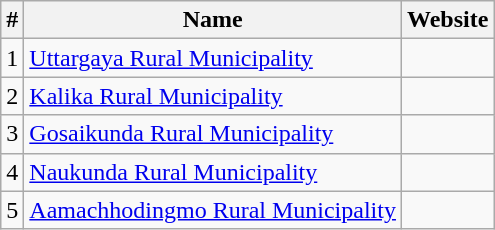<table class="wikitable">
<tr>
<th>#</th>
<th>Name</th>
<th>Website</th>
</tr>
<tr>
<td>1</td>
<td><a href='#'>Uttargaya Rural Municipality</a></td>
<td></td>
</tr>
<tr>
<td>2</td>
<td><a href='#'>Kalika Rural Municipality</a></td>
<td></td>
</tr>
<tr>
<td>3</td>
<td><a href='#'>Gosaikunda Rural Municipality</a></td>
<td></td>
</tr>
<tr>
<td>4</td>
<td><a href='#'>Naukunda Rural Municipality</a></td>
<td></td>
</tr>
<tr>
<td>5</td>
<td><a href='#'>Aamachhodingmo Rural Municipality</a></td>
<td></td>
</tr>
</table>
